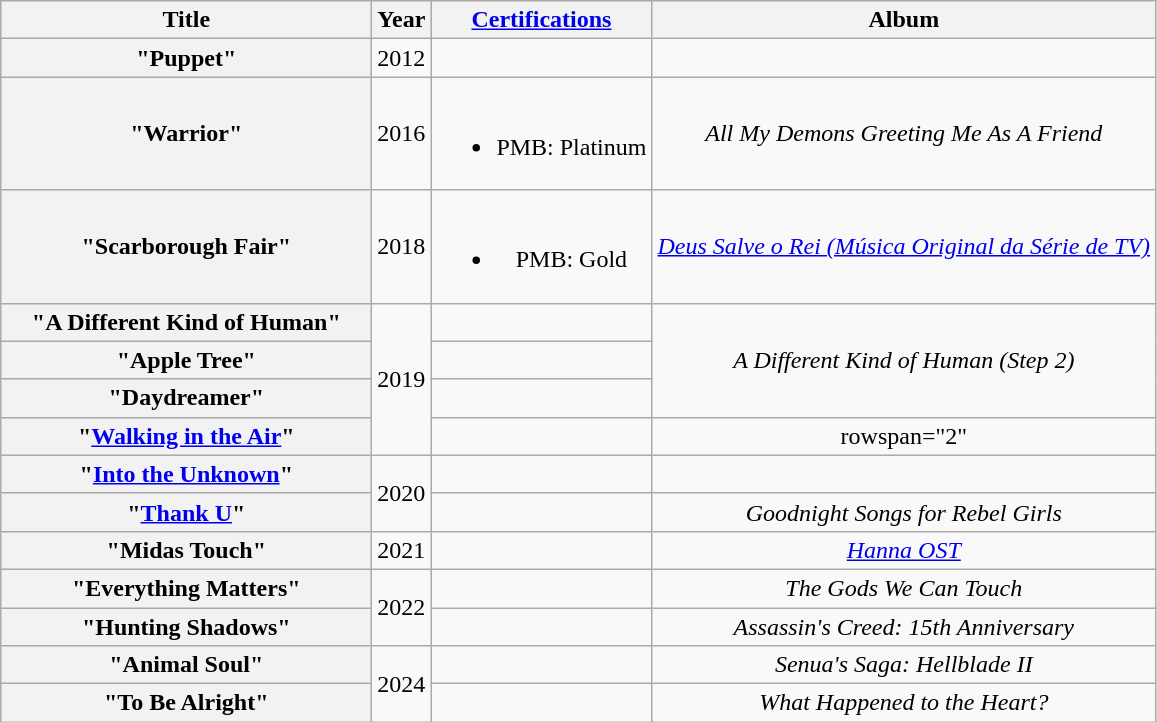<table class="wikitable plainrowheaders" style="text-align:center;">
<tr>
<th scope="col" style="width:15em;">Title</th>
<th scope="col" style="width:1em;">Year</th>
<th scope="col"><a href='#'>Certifications</a></th>
<th scope="col">Album</th>
</tr>
<tr>
<th scope="row">"Puppet"</th>
<td>2012</td>
<td></td>
<td></td>
</tr>
<tr>
<th scope="row">"Warrior"</th>
<td>2016</td>
<td><br><ul><li>PMB: Platinum</li></ul></td>
<td><em>All My Demons Greeting Me As A Friend</em></td>
</tr>
<tr>
<th scope="row">"Scarborough Fair"</th>
<td>2018</td>
<td><br><ul><li>PMB: Gold</li></ul></td>
<td><em><a href='#'>Deus Salve o Rei (Música Original da Série de TV)</a></em></td>
</tr>
<tr>
<th scope="row">"A Different Kind of Human"</th>
<td rowspan="4">2019</td>
<td></td>
<td rowspan="3"><em>A Different Kind of Human (Step 2)</em></td>
</tr>
<tr>
<th scope="row">"Apple Tree"</th>
<td></td>
</tr>
<tr>
<th scope="row">"Daydreamer"</th>
<td></td>
</tr>
<tr>
<th scope="row">"<a href='#'>Walking in the Air</a>"</th>
<td></td>
<td>rowspan="2" </td>
</tr>
<tr>
<th scope="row">"<a href='#'>Into the Unknown</a>"<br></th>
<td rowspan="2">2020</td>
<td></td>
</tr>
<tr>
<th scope="row">"<a href='#'>Thank U</a>"</th>
<td></td>
<td><em>Goodnight Songs for Rebel Girls</em></td>
</tr>
<tr>
<th scope="row">"Midas Touch"</th>
<td>2021</td>
<td></td>
<td><em><a href='#'>Hanna OST</a></em></td>
</tr>
<tr>
<th scope="row">"Everything Matters"<br></th>
<td rowspan="2">2022</td>
<td></td>
<td><em>The Gods We Can Touch</em></td>
</tr>
<tr>
<th scope="row">"Hunting Shadows"</th>
<td></td>
<td><em>Assassin's Creed: 15th Anniversary</em></td>
</tr>
<tr>
<th scope="row">"Animal Soul"</th>
<td rowspan="2">2024</td>
<td></td>
<td><em>Senua's Saga: Hellblade II</em></td>
</tr>
<tr>
<th scope="row">"To Be Alright"</th>
<td></td>
<td><em>What Happened to the Heart?</em></td>
</tr>
</table>
